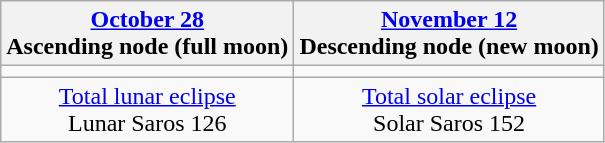<table class="wikitable">
<tr>
<th><a href='#'>October 28</a><br>Ascending node (full moon)<br></th>
<th><a href='#'>November 12</a><br>Descending node (new moon)<br></th>
</tr>
<tr>
<td></td>
<td></td>
</tr>
<tr align=center>
<td><a href='#'>Total lunar eclipse</a><br>Lunar Saros 126</td>
<td><a href='#'>Total solar eclipse</a><br>Solar Saros 152</td>
</tr>
</table>
